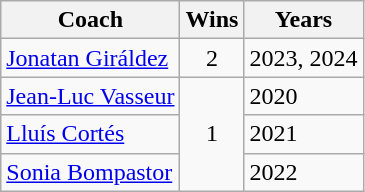<table class="wikitable sortable">
<tr>
<th>Coach</th>
<th>Wins</th>
<th>Years</th>
</tr>
<tr>
<td> <a href='#'>Jonatan Giráldez</a></td>
<td align="center">2</td>
<td>2023, 2024</td>
</tr>
<tr>
<td> <a href='#'>Jean-Luc Vasseur</a></td>
<td rowspan="3" align="center">1</td>
<td>2020</td>
</tr>
<tr>
<td> <a href='#'>Lluís Cortés</a></td>
<td>2021</td>
</tr>
<tr>
<td> <a href='#'>Sonia Bompastor</a></td>
<td>2022</td>
</tr>
</table>
